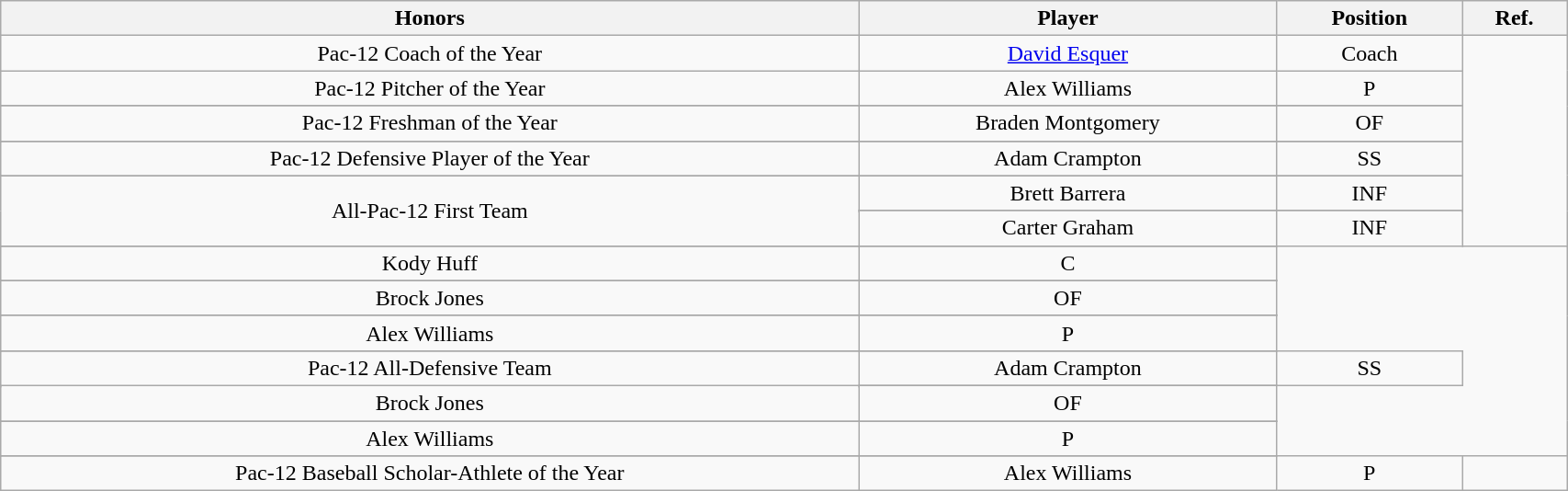<table class="wikitable" style="width: 90%;text-align: center;">
<tr>
<th style=>Honors</th>
<th style=>Player</th>
<th style=>Position</th>
<th style=>Ref.</th>
</tr>
<tr align="center">
<td>Pac-12 Coach of the Year</td>
<td><a href='#'>David Esquer</a></td>
<td>Coach</td>
<td rowspan="12"></td>
</tr>
<tr align="center">
<td>Pac-12 Pitcher of the Year</td>
<td>Alex Williams</td>
<td>P</td>
</tr>
<tr>
</tr>
<tr align="center">
<td>Pac-12 Freshman of the Year</td>
<td>Braden Montgomery</td>
<td>OF</td>
</tr>
<tr>
</tr>
<tr align="center">
<td>Pac-12 Defensive Player of the Year</td>
<td>Adam Crampton</td>
<td>SS</td>
</tr>
<tr>
</tr>
<tr align="center">
<td rowspan="5">All-Pac-12 First Team</td>
<td>Brett Barrera</td>
<td>INF</td>
</tr>
<tr>
</tr>
<tr>
</tr>
<tr>
<td>Carter Graham</td>
<td>INF</td>
</tr>
<tr>
</tr>
<tr align="center">
</tr>
<tr>
<td>Kody Huff</td>
<td>C</td>
</tr>
<tr>
</tr>
<tr align="center">
</tr>
<tr>
<td>Brock Jones</td>
<td>OF</td>
</tr>
<tr>
</tr>
<tr align="center">
</tr>
<tr>
<td>Alex Williams</td>
<td>P</td>
</tr>
<tr>
</tr>
<tr align="center">
<td rowspan="3">Pac-12 All-Defensive Team</td>
<td>Adam Crampton</td>
<td>SS</td>
</tr>
<tr>
</tr>
<tr align="center">
</tr>
<tr>
<td>Brock Jones</td>
<td>OF</td>
</tr>
<tr>
</tr>
<tr align="center">
</tr>
<tr>
<td>Alex Williams</td>
<td>P</td>
</tr>
<tr>
</tr>
<tr align="center">
<td>Pac-12 Baseball Scholar-Athlete of the Year</td>
<td>Alex Williams</td>
<td>P</td>
<td></td>
</tr>
</table>
